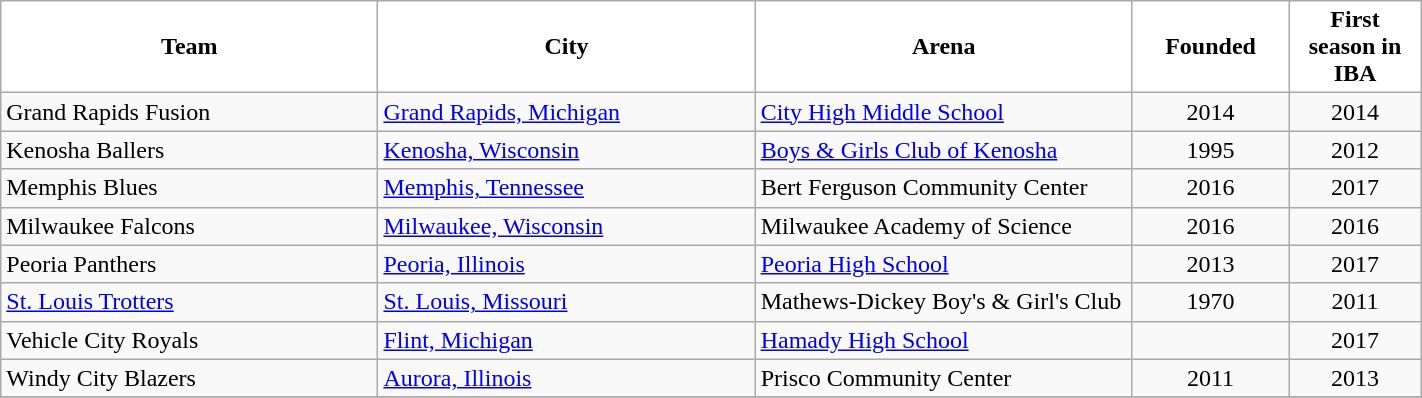<table class="wikitable" style="width:75%; text-align:left">
<tr>
<th style="width:15%; background:white">Team</th>
<th style="width:15%; background:white">City</th>
<th style="width:15%; background:white">Arena</th>
<th style="width:5%; background:white">Founded</th>
<th style="width:5%; background:white">First season in IBA</th>
</tr>
<tr>
<td>Grand Rapids Fusion</td>
<td><a href='#'>Grand Rapids, Michigan</a></td>
<td><a href='#'>City High Middle School</a></td>
<td align=center>2014</td>
<td align=center>2014</td>
</tr>
<tr>
<td>Kenosha Ballers</td>
<td><a href='#'>Kenosha, Wisconsin</a></td>
<td><a href='#'>Boys & Girls Club of Kenosha</a></td>
<td align="center">1995</td>
<td align="center">2012</td>
</tr>
<tr>
<td>Memphis Blues</td>
<td><a href='#'>Memphis, Tennessee</a></td>
<td>Bert Ferguson Community Center</td>
<td align=center>2016</td>
<td align=center>2017</td>
</tr>
<tr>
<td>Milwaukee Falcons</td>
<td><a href='#'>Milwaukee, Wisconsin</a></td>
<td>Milwaukee Academy of Science</td>
<td align="center">2016</td>
<td align="center">2016</td>
</tr>
<tr>
<td>Peoria Panthers</td>
<td><a href='#'>Peoria, Illinois</a></td>
<td><a href='#'>Peoria High School</a></td>
<td align="center">2013</td>
<td align="center">2017</td>
</tr>
<tr>
<td><a href='#'>St. Louis Trotters</a></td>
<td><a href='#'>St. Louis, Missouri</a></td>
<td>Mathews-Dickey Boy's & Girl's Club</td>
<td align="center">1970</td>
<td align="center">2011</td>
</tr>
<tr>
<td>Vehicle City Royals</td>
<td><a href='#'>Flint, Michigan</a></td>
<td><a href='#'>Hamady High School</a></td>
<td align="center"></td>
<td align="center">2017</td>
</tr>
<tr>
<td>Windy City Blazers</td>
<td><a href='#'>Aurora, Illinois</a></td>
<td>Prisco Community Center</td>
<td align=center>2011</td>
<td align=center>2013</td>
</tr>
<tr>
</tr>
</table>
